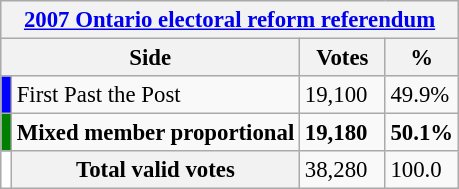<table class="wikitable" style="font-size: 95%; clear:both">
<tr style="background-color:#E9E9E9">
<th colspan=4><a href='#'>2007 Ontario electoral reform referendum</a></th>
</tr>
<tr style="background-color:#E9E9E9">
<th colspan=2 style="width: 130px">Side</th>
<th style="width: 50px">Votes</th>
<th style="width: 40px">%</th>
</tr>
<tr>
<td bgcolor="blue"></td>
<td>First Past the Post</td>
<td>19,100</td>
<td>49.9%</td>
</tr>
<tr>
<td bgcolor="green"></td>
<td><strong>Mixed member proportional</strong></td>
<td><strong>19,180</strong></td>
<td><strong>50.1%</strong></td>
</tr>
<tr>
<td bgcolor="white"></td>
<th>Total valid votes</th>
<td>38,280</td>
<td>100.0</td>
</tr>
</table>
